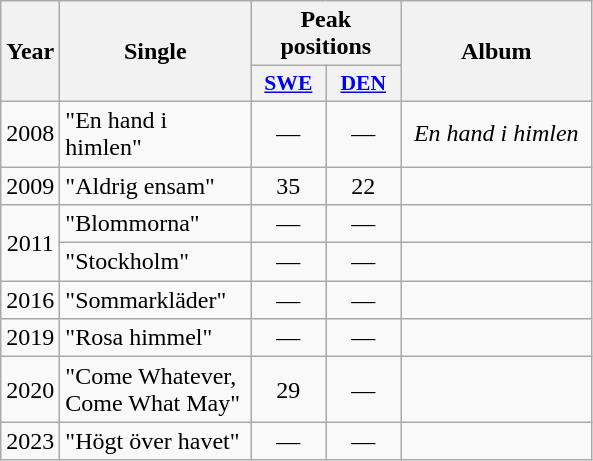<table class="wikitable">
<tr>
<th align="center" rowspan="2" width="10">Year</th>
<th align="center" rowspan="2" width="120">Single</th>
<th align="center" colspan="2" width="20">Peak positions</th>
<th align="center" rowspan="2" width="120">Album</th>
</tr>
<tr>
<th scope="col" style="width:3em;font-size:90%;"><a href='#'>SWE</a><br></th>
<th scope="col" style="width:3em;font-size:90%;"><a href='#'>DEN</a><br></th>
</tr>
<tr>
<td style="text-align:center;">2008</td>
<td>"En hand i himlen"</td>
<td style="text-align:center;">—</td>
<td style="text-align:center;">—</td>
<td style="text-align:center;"><em>En hand i himlen</em></td>
</tr>
<tr>
<td style="text-align:center;">2009</td>
<td>"Aldrig ensam"</td>
<td style="text-align:center;">35</td>
<td style="text-align:center;">22</td>
<td style="text-align:center;"></td>
</tr>
<tr>
<td style="text-align:center;" rowspan=2>2011</td>
<td>"Blommorna"</td>
<td style="text-align:center;">—</td>
<td style="text-align:center;">—</td>
<td style="text-align:center;"></td>
</tr>
<tr>
<td>"Stockholm"</td>
<td style="text-align:center;">—</td>
<td style="text-align:center;">—</td>
<td style="text-align:center;"></td>
</tr>
<tr>
<td>2016</td>
<td>"Sommarkläder"</td>
<td style="text-align:center;">—</td>
<td style="text-align:center;">—</td>
<td></td>
</tr>
<tr>
<td>2019</td>
<td>"Rosa himmel"</td>
<td style="text-align:center;">—</td>
<td style="text-align:center;">—</td>
<td></td>
</tr>
<tr>
<td>2020</td>
<td>"Come Whatever, Come What May"<br></td>
<td style="text-align:center;">29<br></td>
<td style="text-align:center;">—</td>
<td></td>
</tr>
<tr>
<td>2023</td>
<td>"Högt över havet"</td>
<td style="text-align:center;">—</td>
<td style="text-align:center;">—</td>
<td></td>
</tr>
</table>
